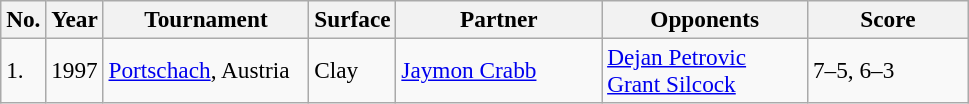<table class="sortable wikitable" style=font-size:97%>
<tr>
<th style="width:20px" class="unsortable">No.</th>
<th style="width:30px">Year</th>
<th style="width:130px">Tournament</th>
<th style="width:50px">Surface</th>
<th style="width:130px">Partner</th>
<th style="width:130px">Opponents</th>
<th style="width:100px" class="unsortable">Score</th>
</tr>
<tr>
<td>1.</td>
<td>1997</td>
<td><a href='#'>Portschach</a>, Austria</td>
<td>Clay</td>
<td> <a href='#'>Jaymon Crabb</a></td>
<td> <a href='#'>Dejan Petrovic</a><br> <a href='#'>Grant Silcock</a></td>
<td>7–5, 6–3</td>
</tr>
</table>
